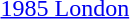<table>
<tr>
<td><a href='#'>1985 London</a></td>
<td></td>
<td></td>
<td></td>
</tr>
</table>
